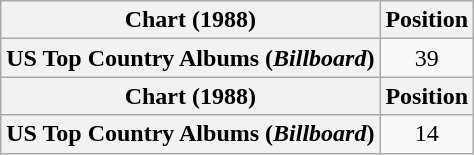<table class="wikitable plainrowheaders" style="text-align:center">
<tr>
<th scope="col">Chart (1988)</th>
<th scope="col">Position</th>
</tr>
<tr>
<th scope="row">US Top Country Albums (<em>Billboard</em>)</th>
<td>39</td>
</tr>
<tr>
<th scope="col">Chart (1988)</th>
<th scope="col">Position</th>
</tr>
<tr>
<th scope="row">US Top Country Albums (<em>Billboard</em>)</th>
<td>14</td>
</tr>
</table>
